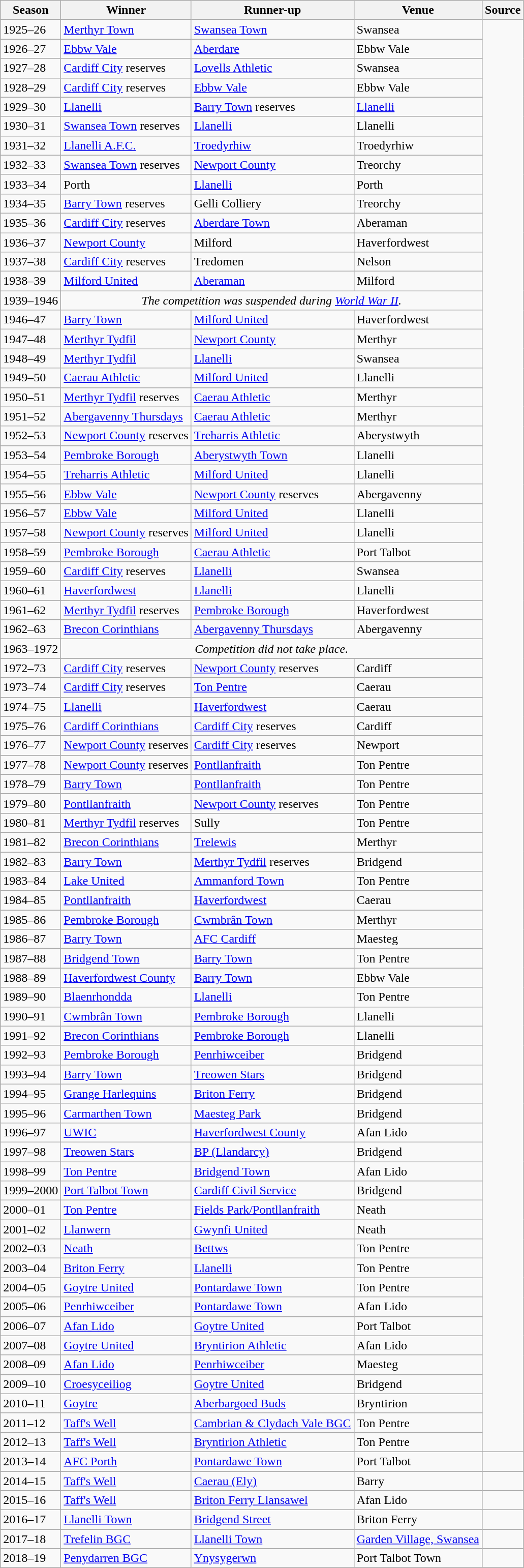<table class="wikitable">
<tr>
<th>Season</th>
<th>Winner</th>
<th>Runner-up</th>
<th>Venue</th>
<th>Source</th>
</tr>
<tr>
<td>1925–26</td>
<td><a href='#'>Merthyr Town</a></td>
<td><a href='#'>Swansea Town</a></td>
<td>Swansea</td>
<td rowspan="74"></td>
</tr>
<tr>
<td>1926–27</td>
<td><a href='#'>Ebbw Vale</a></td>
<td><a href='#'>Aberdare</a></td>
<td>Ebbw Vale</td>
</tr>
<tr>
<td>1927–28</td>
<td><a href='#'>Cardiff City</a> reserves</td>
<td><a href='#'>Lovells Athletic</a></td>
<td>Swansea</td>
</tr>
<tr>
<td>1928–29</td>
<td><a href='#'>Cardiff City</a> reserves</td>
<td><a href='#'>Ebbw Vale</a></td>
<td>Ebbw Vale</td>
</tr>
<tr>
<td>1929–30</td>
<td><a href='#'>Llanelli</a></td>
<td><a href='#'>Barry Town</a> reserves</td>
<td><a href='#'>Llanelli</a></td>
</tr>
<tr>
<td>1930–31</td>
<td><a href='#'>Swansea Town</a> reserves</td>
<td><a href='#'>Llanelli</a></td>
<td>Llanelli</td>
</tr>
<tr>
<td>1931–32</td>
<td><a href='#'>Llanelli A.F.C.</a></td>
<td><a href='#'>Troedyrhiw</a></td>
<td>Troedyrhiw</td>
</tr>
<tr>
<td>1932–33</td>
<td><a href='#'>Swansea Town</a> reserves</td>
<td><a href='#'>Newport County</a></td>
<td>Treorchy</td>
</tr>
<tr>
<td>1933–34</td>
<td>Porth</td>
<td><a href='#'>Llanelli</a></td>
<td>Porth</td>
</tr>
<tr>
<td>1934–35</td>
<td><a href='#'>Barry Town</a> reserves</td>
<td>Gelli Colliery</td>
<td>Treorchy</td>
</tr>
<tr>
<td>1935–36</td>
<td><a href='#'>Cardiff City</a> reserves</td>
<td><a href='#'>Aberdare Town</a></td>
<td>Aberaman</td>
</tr>
<tr>
<td>1936–37</td>
<td><a href='#'>Newport County</a></td>
<td>Milford</td>
<td>Haverfordwest</td>
</tr>
<tr>
<td>1937–38</td>
<td><a href='#'>Cardiff City</a> reserves</td>
<td>Tredomen</td>
<td>Nelson</td>
</tr>
<tr>
<td>1938–39</td>
<td><a href='#'>Milford United</a></td>
<td><a href='#'>Aberaman</a></td>
<td>Milford</td>
</tr>
<tr>
<td>1939–1946</td>
<td colspan="3" align="center"><em>The competition was suspended during <a href='#'>World War II</a>.</em></td>
</tr>
<tr>
<td>1946–47</td>
<td><a href='#'>Barry Town</a></td>
<td><a href='#'>Milford United</a></td>
<td>Haverfordwest</td>
</tr>
<tr>
<td>1947–48</td>
<td><a href='#'>Merthyr Tydfil</a></td>
<td><a href='#'>Newport County</a></td>
<td>Merthyr</td>
</tr>
<tr>
<td>1948–49</td>
<td><a href='#'>Merthyr Tydfil</a></td>
<td><a href='#'>Llanelli</a></td>
<td>Swansea</td>
</tr>
<tr>
<td>1949–50</td>
<td><a href='#'>Caerau Athletic</a></td>
<td><a href='#'>Milford United</a></td>
<td>Llanelli</td>
</tr>
<tr>
<td>1950–51</td>
<td><a href='#'>Merthyr Tydfil</a> reserves</td>
<td><a href='#'>Caerau Athletic</a></td>
<td>Merthyr</td>
</tr>
<tr>
<td>1951–52</td>
<td><a href='#'>Abergavenny Thursdays</a></td>
<td><a href='#'>Caerau Athletic</a></td>
<td>Merthyr</td>
</tr>
<tr>
<td>1952–53</td>
<td><a href='#'>Newport County</a> reserves</td>
<td><a href='#'>Treharris Athletic</a></td>
<td>Aberystwyth</td>
</tr>
<tr>
<td>1953–54</td>
<td><a href='#'>Pembroke Borough</a></td>
<td><a href='#'>Aberystwyth Town</a></td>
<td>Llanelli</td>
</tr>
<tr>
<td>1954–55</td>
<td><a href='#'>Treharris Athletic</a></td>
<td><a href='#'>Milford United</a></td>
<td>Llanelli</td>
</tr>
<tr>
<td>1955–56</td>
<td><a href='#'>Ebbw Vale</a></td>
<td><a href='#'>Newport County</a> reserves</td>
<td>Abergavenny</td>
</tr>
<tr>
<td>1956–57</td>
<td><a href='#'>Ebbw Vale</a></td>
<td><a href='#'>Milford United</a></td>
<td>Llanelli</td>
</tr>
<tr>
<td>1957–58</td>
<td><a href='#'>Newport County</a> reserves</td>
<td><a href='#'>Milford United</a></td>
<td>Llanelli</td>
</tr>
<tr>
<td>1958–59</td>
<td><a href='#'>Pembroke Borough</a></td>
<td><a href='#'>Caerau Athletic</a></td>
<td>Port Talbot</td>
</tr>
<tr>
<td>1959–60</td>
<td><a href='#'>Cardiff City</a> reserves</td>
<td><a href='#'>Llanelli</a></td>
<td>Swansea</td>
</tr>
<tr>
<td>1960–61</td>
<td><a href='#'>Haverfordwest</a></td>
<td><a href='#'>Llanelli</a></td>
<td>Llanelli</td>
</tr>
<tr>
<td>1961–62</td>
<td><a href='#'>Merthyr Tydfil</a> reserves</td>
<td><a href='#'>Pembroke Borough</a></td>
<td>Haverfordwest</td>
</tr>
<tr>
<td>1962–63</td>
<td><a href='#'>Brecon Corinthians</a></td>
<td><a href='#'>Abergavenny Thursdays</a></td>
<td>Abergavenny</td>
</tr>
<tr>
<td>1963–1972</td>
<td colspan="3" align="center"><em>Competition did not take place.</em></td>
</tr>
<tr>
<td>1972–73</td>
<td><a href='#'>Cardiff City</a> reserves</td>
<td><a href='#'>Newport County</a> reserves</td>
<td>Cardiff</td>
</tr>
<tr>
<td>1973–74</td>
<td><a href='#'>Cardiff City</a> reserves</td>
<td><a href='#'>Ton Pentre</a></td>
<td>Caerau</td>
</tr>
<tr>
<td>1974–75</td>
<td><a href='#'>Llanelli</a></td>
<td><a href='#'>Haverfordwest</a></td>
<td>Caerau</td>
</tr>
<tr>
<td>1975–76</td>
<td><a href='#'>Cardiff Corinthians</a></td>
<td><a href='#'>Cardiff City</a> reserves</td>
<td>Cardiff</td>
</tr>
<tr>
<td>1976–77</td>
<td><a href='#'>Newport County</a> reserves</td>
<td><a href='#'>Cardiff City</a> reserves</td>
<td>Newport</td>
</tr>
<tr>
<td>1977–78</td>
<td><a href='#'>Newport County</a> reserves</td>
<td><a href='#'>Pontllanfraith</a></td>
<td>Ton Pentre</td>
</tr>
<tr>
<td>1978–79</td>
<td><a href='#'>Barry Town</a></td>
<td><a href='#'>Pontllanfraith</a></td>
<td>Ton Pentre</td>
</tr>
<tr>
<td>1979–80</td>
<td><a href='#'>Pontllanfraith</a></td>
<td><a href='#'>Newport County</a> reserves</td>
<td>Ton Pentre</td>
</tr>
<tr>
<td>1980–81</td>
<td><a href='#'>Merthyr Tydfil</a> reserves</td>
<td>Sully</td>
<td>Ton Pentre</td>
</tr>
<tr>
<td>1981–82</td>
<td><a href='#'>Brecon Corinthians</a></td>
<td><a href='#'>Trelewis</a></td>
<td>Merthyr</td>
</tr>
<tr>
<td>1982–83</td>
<td><a href='#'>Barry Town</a></td>
<td><a href='#'>Merthyr Tydfil</a> reserves</td>
<td>Bridgend</td>
</tr>
<tr>
<td>1983–84</td>
<td><a href='#'>Lake United</a></td>
<td><a href='#'>Ammanford Town</a></td>
<td>Ton Pentre</td>
</tr>
<tr>
<td>1984–85</td>
<td><a href='#'>Pontllanfraith</a></td>
<td><a href='#'>Haverfordwest</a></td>
<td>Caerau</td>
</tr>
<tr>
<td>1985–86</td>
<td><a href='#'>Pembroke Borough</a></td>
<td><a href='#'>Cwmbrân Town</a></td>
<td>Merthyr</td>
</tr>
<tr>
<td>1986–87</td>
<td><a href='#'>Barry Town</a></td>
<td><a href='#'>AFC Cardiff</a></td>
<td>Maesteg</td>
</tr>
<tr>
<td>1987–88</td>
<td><a href='#'>Bridgend Town</a></td>
<td><a href='#'>Barry Town</a></td>
<td>Ton Pentre</td>
</tr>
<tr>
<td>1988–89</td>
<td><a href='#'>Haverfordwest County</a></td>
<td><a href='#'>Barry Town</a></td>
<td>Ebbw Vale</td>
</tr>
<tr>
<td>1989–90</td>
<td><a href='#'>Blaenrhondda</a></td>
<td><a href='#'>Llanelli</a></td>
<td>Ton Pentre</td>
</tr>
<tr>
<td>1990–91</td>
<td><a href='#'>Cwmbrân Town</a></td>
<td><a href='#'>Pembroke Borough</a></td>
<td>Llanelli</td>
</tr>
<tr>
<td>1991–92</td>
<td><a href='#'>Brecon Corinthians</a></td>
<td><a href='#'>Pembroke Borough</a></td>
<td>Llanelli</td>
</tr>
<tr>
<td>1992–93</td>
<td><a href='#'>Pembroke Borough</a></td>
<td><a href='#'>Penrhiwceiber</a></td>
<td>Bridgend</td>
</tr>
<tr>
<td>1993–94</td>
<td><a href='#'>Barry Town</a></td>
<td><a href='#'>Treowen Stars</a></td>
<td>Bridgend</td>
</tr>
<tr>
<td>1994–95</td>
<td><a href='#'>Grange Harlequins</a></td>
<td><a href='#'>Briton Ferry</a></td>
<td>Bridgend</td>
</tr>
<tr>
<td>1995–96</td>
<td><a href='#'>Carmarthen Town</a></td>
<td><a href='#'>Maesteg Park</a></td>
<td>Bridgend</td>
</tr>
<tr>
<td>1996–97</td>
<td><a href='#'>UWIC</a></td>
<td><a href='#'>Haverfordwest County</a></td>
<td>Afan Lido</td>
</tr>
<tr>
<td>1997–98</td>
<td><a href='#'>Treowen Stars</a></td>
<td><a href='#'>BP (Llandarcy)</a></td>
<td>Bridgend</td>
</tr>
<tr>
<td>1998–99</td>
<td><a href='#'>Ton Pentre</a></td>
<td><a href='#'>Bridgend Town</a></td>
<td>Afan Lido</td>
</tr>
<tr>
<td>1999–2000</td>
<td><a href='#'>Port Talbot Town</a></td>
<td><a href='#'>Cardiff Civil Service</a></td>
<td>Bridgend</td>
</tr>
<tr>
<td>2000–01</td>
<td><a href='#'>Ton Pentre</a></td>
<td><a href='#'>Fields Park/Pontllanfraith</a></td>
<td>Neath</td>
</tr>
<tr>
<td>2001–02</td>
<td><a href='#'>Llanwern</a></td>
<td><a href='#'>Gwynfi United</a></td>
<td>Neath</td>
</tr>
<tr>
<td>2002–03</td>
<td><a href='#'>Neath</a></td>
<td><a href='#'>Bettws</a></td>
<td>Ton Pentre</td>
</tr>
<tr>
<td>2003–04</td>
<td><a href='#'>Briton Ferry</a></td>
<td><a href='#'>Llanelli</a></td>
<td>Ton Pentre</td>
</tr>
<tr>
<td>2004–05</td>
<td><a href='#'>Goytre United</a></td>
<td><a href='#'>Pontardawe Town</a></td>
<td>Ton Pentre</td>
</tr>
<tr>
<td>2005–06</td>
<td><a href='#'>Penrhiwceiber</a></td>
<td><a href='#'>Pontardawe Town</a></td>
<td>Afan Lido</td>
</tr>
<tr>
<td>2006–07</td>
<td><a href='#'>Afan Lido</a></td>
<td><a href='#'>Goytre United</a></td>
<td>Port Talbot</td>
</tr>
<tr>
<td>2007–08</td>
<td><a href='#'>Goytre United</a></td>
<td><a href='#'>Bryntirion Athletic</a></td>
<td>Afan Lido</td>
</tr>
<tr>
<td>2008–09</td>
<td><a href='#'>Afan Lido</a></td>
<td><a href='#'>Penrhiwceiber</a></td>
<td>Maesteg</td>
</tr>
<tr>
<td>2009–10</td>
<td><a href='#'>Croesyceiliog</a></td>
<td><a href='#'>Goytre United</a></td>
<td>Bridgend</td>
</tr>
<tr>
<td>2010–11</td>
<td><a href='#'>Goytre</a></td>
<td><a href='#'>Aberbargoed Buds</a></td>
<td>Bryntirion</td>
</tr>
<tr>
<td>2011–12</td>
<td><a href='#'>Taff's Well</a></td>
<td><a href='#'>Cambrian & Clydach Vale BGC</a></td>
<td>Ton Pentre</td>
</tr>
<tr>
<td>2012–13</td>
<td><a href='#'>Taff's Well</a></td>
<td><a href='#'>Bryntirion Athletic</a></td>
<td>Ton Pentre</td>
</tr>
<tr>
<td>2013–14</td>
<td><a href='#'>AFC Porth</a></td>
<td><a href='#'>Pontardawe Town</a></td>
<td>Port Talbot</td>
<td></td>
</tr>
<tr>
<td>2014–15</td>
<td><a href='#'>Taff's Well</a></td>
<td><a href='#'>Caerau (Ely)</a></td>
<td>Barry</td>
<td></td>
</tr>
<tr>
<td>2015–16</td>
<td><a href='#'>Taff's Well</a></td>
<td><a href='#'>Briton Ferry Llansawel</a></td>
<td>Afan Lido</td>
<td></td>
</tr>
<tr>
<td>2016–17</td>
<td><a href='#'>Llanelli Town</a></td>
<td><a href='#'>Bridgend Street</a></td>
<td>Briton Ferry</td>
<td></td>
</tr>
<tr>
<td>2017–18</td>
<td><a href='#'>Trefelin BGC</a></td>
<td><a href='#'>Llanelli Town</a></td>
<td><a href='#'>Garden Village, Swansea</a></td>
<td></td>
</tr>
<tr>
<td>2018–19</td>
<td><a href='#'>Penydarren BGC</a></td>
<td><a href='#'>Ynysygerwn</a></td>
<td>Port Talbot Town</td>
</tr>
</table>
